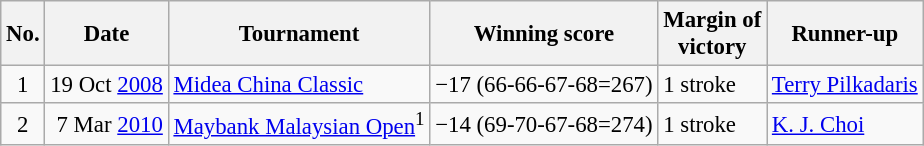<table class="wikitable" style="font-size:95%;">
<tr>
<th>No.</th>
<th>Date</th>
<th>Tournament</th>
<th>Winning score</th>
<th>Margin of<br>victory</th>
<th>Runner-up</th>
</tr>
<tr>
<td align=center>1</td>
<td align=right>19 Oct <a href='#'>2008</a></td>
<td><a href='#'>Midea China Classic</a></td>
<td>−17 (66-66-67-68=267)</td>
<td>1 stroke</td>
<td> <a href='#'>Terry Pilkadaris</a></td>
</tr>
<tr>
<td align=center>2</td>
<td align=right>7 Mar <a href='#'>2010</a></td>
<td><a href='#'>Maybank Malaysian Open</a><sup>1</sup></td>
<td>−14 (69-70-67-68=274)</td>
<td>1 stroke</td>
<td> <a href='#'>K. J. Choi</a></td>
</tr>
</table>
